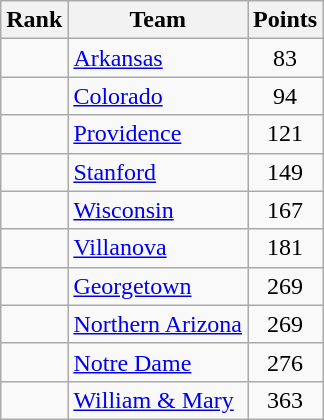<table class="wikitable sortable" style="text-align:center">
<tr>
<th>Rank</th>
<th>Team</th>
<th>Points</th>
</tr>
<tr>
<td></td>
<td align=left><a href='#'>Arkansas</a></td>
<td>83</td>
</tr>
<tr>
<td></td>
<td align=left><a href='#'>Colorado</a></td>
<td>94</td>
</tr>
<tr>
<td></td>
<td align=left><a href='#'>Providence</a></td>
<td>121</td>
</tr>
<tr>
<td></td>
<td align=left><a href='#'>Stanford</a></td>
<td>149</td>
</tr>
<tr>
<td></td>
<td align=left><a href='#'>Wisconsin</a></td>
<td>167</td>
</tr>
<tr>
<td></td>
<td align=left><a href='#'>Villanova</a></td>
<td>181</td>
</tr>
<tr>
<td></td>
<td align=left><a href='#'>Georgetown</a></td>
<td>269</td>
</tr>
<tr>
<td></td>
<td align=left><a href='#'>Northern Arizona</a></td>
<td>269</td>
</tr>
<tr>
<td></td>
<td align=left><a href='#'>Notre Dame</a></td>
<td>276</td>
</tr>
<tr>
<td></td>
<td align=left><a href='#'>William & Mary</a></td>
<td>363</td>
</tr>
</table>
